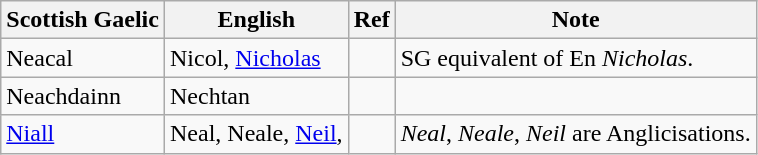<table class="wikitable sortable">
<tr>
<th><strong>Scottish Gaelic</strong></th>
<th><strong>English</strong></th>
<th><strong>Ref</strong></th>
<th><strong>Note</strong></th>
</tr>
<tr>
<td>Neacal</td>
<td>Nicol, <a href='#'>Nicholas</a></td>
<td></td>
<td>SG equivalent of En <em>Nicholas</em>.</td>
</tr>
<tr>
<td>Neachdainn</td>
<td>Nechtan</td>
<td></td>
<td></td>
</tr>
<tr>
<td><a href='#'>Niall</a></td>
<td>Neal, Neale, <a href='#'>Neil</a>,</td>
<td></td>
<td><em>Neal</em>, <em>Neale</em>, <em>Neil</em> are Anglicisations.</td>
</tr>
</table>
